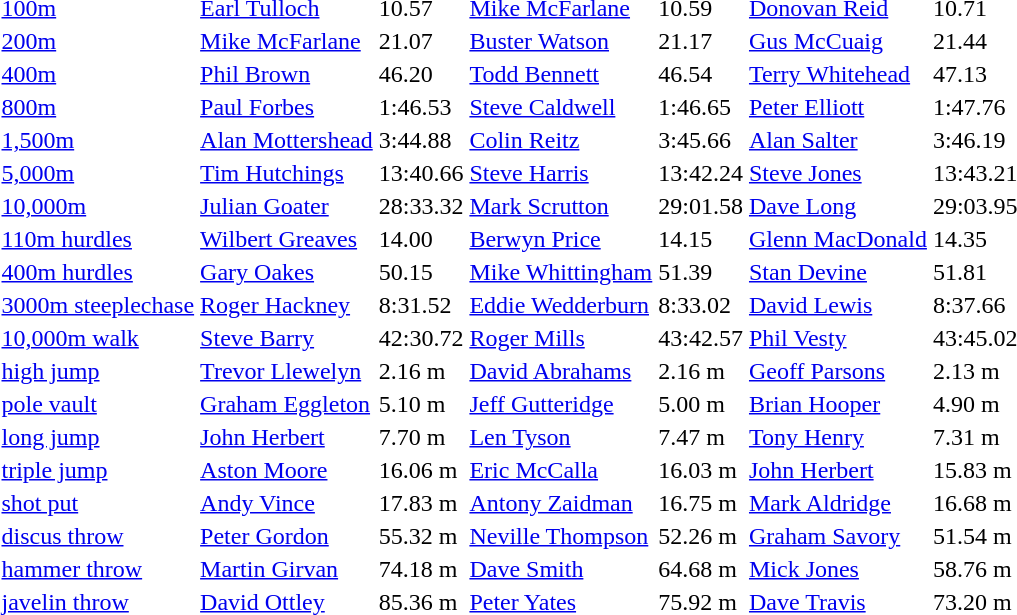<table>
<tr>
<td><a href='#'>100m</a></td>
<td><a href='#'>Earl Tulloch</a></td>
<td>10.57</td>
<td><a href='#'>Mike McFarlane</a></td>
<td>10.59</td>
<td><a href='#'>Donovan Reid</a></td>
<td>10.71</td>
</tr>
<tr>
<td><a href='#'>200m</a></td>
<td><a href='#'>Mike McFarlane</a></td>
<td>21.07</td>
<td><a href='#'>Buster Watson</a></td>
<td>21.17</td>
<td> <a href='#'>Gus McCuaig</a></td>
<td>21.44</td>
</tr>
<tr>
<td><a href='#'>400m</a></td>
<td><a href='#'>Phil Brown</a></td>
<td>46.20</td>
<td><a href='#'>Todd Bennett</a></td>
<td>46.54</td>
<td><a href='#'>Terry Whitehead</a></td>
<td>47.13</td>
</tr>
<tr>
<td><a href='#'>800m</a></td>
<td> <a href='#'>Paul Forbes</a></td>
<td>1:46.53</td>
<td><a href='#'>Steve Caldwell</a></td>
<td>1:46.65</td>
<td><a href='#'>Peter Elliott</a></td>
<td>1:47.76</td>
</tr>
<tr>
<td><a href='#'>1,500m</a></td>
<td><a href='#'>Alan Mottershead</a></td>
<td>3:44.88</td>
<td><a href='#'>Colin Reitz</a></td>
<td>3:45.66</td>
<td><a href='#'>Alan Salter</a></td>
<td>3:46.19</td>
</tr>
<tr>
<td><a href='#'>5,000m</a></td>
<td><a href='#'>Tim Hutchings</a></td>
<td>13:40.66</td>
<td><a href='#'>Steve Harris</a></td>
<td>13:42.24</td>
<td> <a href='#'>Steve Jones</a></td>
<td>13:43.21</td>
</tr>
<tr>
<td><a href='#'>10,000m</a></td>
<td><a href='#'>Julian Goater</a></td>
<td>28:33.32</td>
<td><a href='#'>Mark Scrutton</a></td>
<td>29:01.58</td>
<td><a href='#'>Dave Long</a></td>
<td>29:03.95</td>
</tr>
<tr>
<td><a href='#'>110m hurdles</a></td>
<td><a href='#'>Wilbert Greaves</a></td>
<td>14.00</td>
<td> <a href='#'>Berwyn Price</a></td>
<td>14.15</td>
<td> <a href='#'>Glenn MacDonald</a></td>
<td>14.35</td>
</tr>
<tr>
<td><a href='#'>400m hurdles</a></td>
<td><a href='#'>Gary Oakes</a></td>
<td>50.15</td>
<td><a href='#'>Mike Whittingham</a></td>
<td>51.39</td>
<td> <a href='#'>Stan Devine</a></td>
<td>51.81</td>
</tr>
<tr>
<td><a href='#'>3000m steeplechase</a></td>
<td> <a href='#'>Roger Hackney</a></td>
<td>8:31.52</td>
<td><a href='#'>Eddie Wedderburn</a></td>
<td>8:33.02</td>
<td><a href='#'>David Lewis</a></td>
<td>8:37.66</td>
</tr>
<tr>
<td><a href='#'>10,000m walk</a></td>
<td> <a href='#'>Steve Barry</a></td>
<td>42:30.72</td>
<td><a href='#'>Roger Mills</a></td>
<td>43:42.57</td>
<td><a href='#'>Phil Vesty</a></td>
<td>43:45.02</td>
</tr>
<tr>
<td><a href='#'>high jump</a></td>
<td> <a href='#'>Trevor Llewelyn</a></td>
<td>2.16 m</td>
<td><a href='#'>David Abrahams</a></td>
<td>2.16 m</td>
<td> <a href='#'>Geoff Parsons</a></td>
<td>2.13 m</td>
</tr>
<tr>
<td><a href='#'>pole vault</a></td>
<td> <a href='#'>Graham Eggleton</a></td>
<td>5.10 m</td>
<td><a href='#'>Jeff Gutteridge</a></td>
<td>5.00 m</td>
<td><a href='#'>Brian Hooper</a></td>
<td>4.90 m</td>
</tr>
<tr>
<td><a href='#'>long jump</a></td>
<td><a href='#'>John Herbert</a></td>
<td>7.70 m</td>
<td><a href='#'>Len Tyson</a></td>
<td>7.47 m</td>
<td><a href='#'>Tony Henry</a></td>
<td>7.31 m</td>
</tr>
<tr>
<td><a href='#'>triple jump</a></td>
<td><a href='#'>Aston Moore</a></td>
<td>16.06 m</td>
<td><a href='#'>Eric McCalla</a></td>
<td>16.03 m</td>
<td><a href='#'>John Herbert</a></td>
<td>15.83 m</td>
</tr>
<tr>
<td><a href='#'>shot put</a></td>
<td><a href='#'>Andy Vince</a></td>
<td>17.83 m</td>
<td><a href='#'>Antony Zaidman</a></td>
<td>16.75 m</td>
<td><a href='#'>Mark Aldridge</a></td>
<td>16.68 m</td>
</tr>
<tr>
<td><a href='#'>discus throw</a></td>
<td><a href='#'>Peter Gordon</a></td>
<td>55.32 m</td>
<td><a href='#'>Neville Thompson</a></td>
<td>52.26 m</td>
<td><a href='#'>Graham Savory</a></td>
<td>51.54 m</td>
</tr>
<tr>
<td><a href='#'>hammer throw</a></td>
<td><a href='#'>Martin Girvan</a></td>
<td>74.18 m</td>
<td><a href='#'>Dave Smith</a></td>
<td>64.68 m</td>
<td><a href='#'>Mick Jones</a></td>
<td>58.76 m</td>
</tr>
<tr>
<td><a href='#'>javelin throw</a></td>
<td><a href='#'>David Ottley</a></td>
<td>85.36 m</td>
<td><a href='#'>Peter Yates</a></td>
<td>75.92 m</td>
<td><a href='#'>Dave Travis</a></td>
<td>73.20 m</td>
</tr>
</table>
